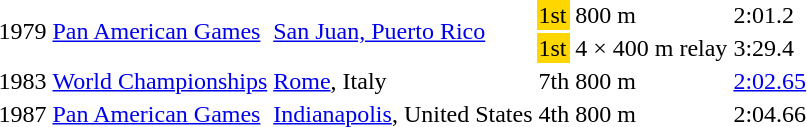<table>
<tr>
<td rowspan=2>1979</td>
<td rowspan=2><a href='#'>Pan American Games</a></td>
<td rowspan=2><a href='#'>San Juan, Puerto Rico</a></td>
<td bgcolor=gold>1st</td>
<td>800 m</td>
<td>2:01.2</td>
</tr>
<tr>
<td bgcolor=gold>1st</td>
<td>4 × 400 m relay</td>
<td>3:29.4</td>
</tr>
<tr>
<td>1983</td>
<td><a href='#'>World Championships</a></td>
<td><a href='#'>Rome</a>, Italy</td>
<td>7th</td>
<td>800 m</td>
<td><a href='#'>2:02.65</a></td>
</tr>
<tr>
<td>1987</td>
<td><a href='#'>Pan American Games</a></td>
<td><a href='#'>Indianapolis</a>, United States</td>
<td>4th</td>
<td>800 m</td>
<td>2:04.66</td>
</tr>
</table>
